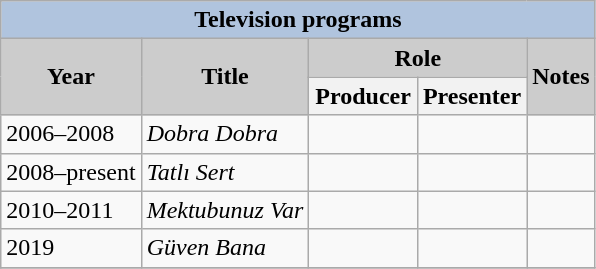<table class="wikitable" | border="2" cellpadding="4" background: #f9f9f9;>
<tr style="text-align:center;">
<th colspan=6 style="background:#B0C4DE;">Television programs</th>
</tr>
<tr>
<th style="background:#ccc;" rowspan="2">Year</th>
<th style="background:#ccc;" rowspan="2">Title</th>
<th style="background:#ccc;" colspan="2">Role</th>
<th style="background:#ccc;" rowspan="2">Notes</th>
</tr>
<tr>
<th width=65>Producer</th>
<th width=65>Presenter</th>
</tr>
<tr>
<td>2006–2008</td>
<td><em>Dobra Dobra</em></td>
<td></td>
<td></td>
<td></td>
</tr>
<tr>
<td>2008–present</td>
<td><em>Tatlı Sert</em></td>
<td></td>
<td></td>
<td></td>
</tr>
<tr>
<td>2010–2011</td>
<td><em>Mektubunuz Var</em></td>
<td></td>
<td></td>
<td></td>
</tr>
<tr>
<td>2019</td>
<td><em>Güven Bana</em></td>
<td></td>
<td></td>
<td></td>
</tr>
<tr>
</tr>
</table>
